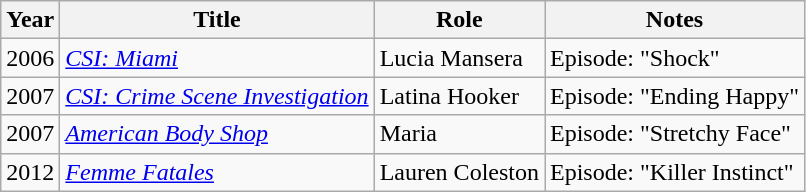<table class="wikitable sortable">
<tr>
<th>Year</th>
<th>Title</th>
<th>Role</th>
<th>Notes</th>
</tr>
<tr>
<td>2006</td>
<td><em><a href='#'>CSI: Miami</a></em></td>
<td>Lucia Mansera</td>
<td>Episode: "Shock"</td>
</tr>
<tr>
<td>2007</td>
<td><em><a href='#'>CSI: Crime Scene Investigation</a></em></td>
<td>Latina Hooker</td>
<td>Episode: "Ending Happy"</td>
</tr>
<tr>
<td>2007</td>
<td><em><a href='#'>American Body Shop</a></em></td>
<td>Maria</td>
<td>Episode: "Stretchy Face"</td>
</tr>
<tr>
<td>2012</td>
<td><a href='#'><em>Femme Fatales</em></a></td>
<td>Lauren Coleston</td>
<td>Episode: "Killer Instinct"</td>
</tr>
</table>
